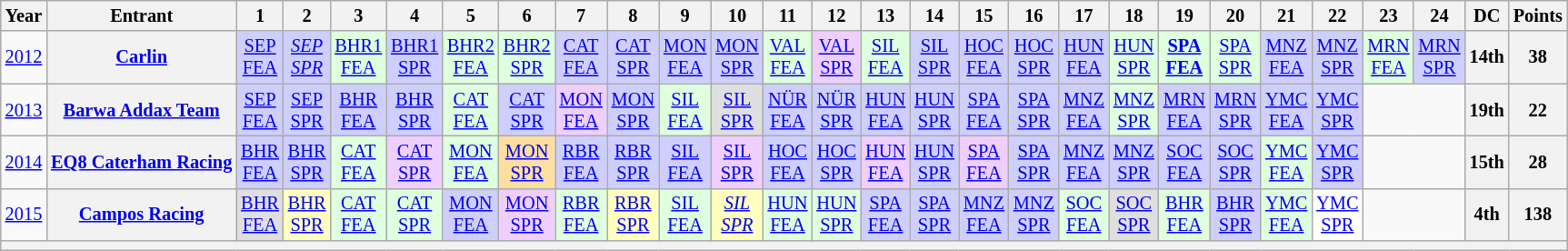<table class="wikitable" style="text-align:center; font-size:85%">
<tr>
<th>Year</th>
<th>Entrant</th>
<th>1</th>
<th>2</th>
<th>3</th>
<th>4</th>
<th>5</th>
<th>6</th>
<th>7</th>
<th>8</th>
<th>9</th>
<th>10</th>
<th>11</th>
<th>12</th>
<th>13</th>
<th>14</th>
<th>15</th>
<th>16</th>
<th>17</th>
<th>18</th>
<th>19</th>
<th>20</th>
<th>21</th>
<th>22</th>
<th>23</th>
<th>24</th>
<th>DC</th>
<th>Points</th>
</tr>
<tr>
<td><a href='#'>2012</a></td>
<th nowrap><a href='#'>Carlin</a></th>
<td style="background:#cfcfff;"><a href='#'>SEP<br>FEA</a><br></td>
<td style="background:#cfcfff;"><em><a href='#'>SEP<br>SPR</a></em><br></td>
<td style="background:#dfffdf;"><a href='#'>BHR1<br>FEA</a><br></td>
<td style="background:#cfcfff;"><a href='#'>BHR1<br>SPR</a><br></td>
<td style="background:#dfffdf;"><a href='#'>BHR2<br>FEA</a><br></td>
<td style="background:#dfffdf;"><a href='#'>BHR2<br>SPR</a><br></td>
<td style="background:#cfcfff;"><a href='#'>CAT<br>FEA</a><br></td>
<td style="background:#cfcfff;"><a href='#'>CAT<br>SPR</a><br></td>
<td style="background:#cfcfff;"><a href='#'>MON<br>FEA</a><br></td>
<td style="background:#cfcfff;"><a href='#'>MON<br>SPR</a><br></td>
<td style="background:#dfffdf;"><a href='#'>VAL<br>FEA</a><br></td>
<td style="background:#EFCFFF;"><a href='#'>VAL<br>SPR</a><br></td>
<td style="background:#dfffdf;"><a href='#'>SIL<br>FEA</a><br></td>
<td style="background:#Cfcfff;"><a href='#'>SIL<br>SPR</a><br></td>
<td style="background:#cfcfff;"><a href='#'>HOC<br>FEA</a><br></td>
<td style="background:#cfcfff;"><a href='#'>HOC<br>SPR</a><br></td>
<td style="background:#cfcfff;"><a href='#'>HUN<br>FEA</a><br></td>
<td style="background:#dfffdf;"><a href='#'>HUN<br>SPR</a><br></td>
<td style="background:#dfffdf;"><strong><a href='#'>SPA<br>FEA</a></strong><br></td>
<td style="background:#dfffdf;"><a href='#'>SPA<br>SPR</a><br></td>
<td style="background:#cfcfff;"><a href='#'>MNZ<br>FEA</a><br></td>
<td style="background:#cfcfff;"><a href='#'>MNZ<br>SPR</a><br></td>
<td style="background:#dfffdf;"><a href='#'>MRN<br>FEA</a><br></td>
<td style="background:#cfcfff;"><a href='#'>MRN<br>SPR</a><br></td>
<th>14th</th>
<th>38</th>
</tr>
<tr>
<td><a href='#'>2013</a></td>
<th nowrap><a href='#'>Barwa Addax Team</a></th>
<td style="background:#CFCFFF;"><a href='#'>SEP<br>FEA</a><br></td>
<td style="background:#CFCFFF;"><a href='#'>SEP<br>SPR</a><br></td>
<td style="background:#CFCFFF;"><a href='#'>BHR<br>FEA</a><br></td>
<td style="background:#CFCFFF;"><a href='#'>BHR<br>SPR</a><br></td>
<td style="background:#DFFFDF;"><a href='#'>CAT<br>FEA</a><br></td>
<td style="background:#CFCFFF;"><a href='#'>CAT<br>SPR</a><br></td>
<td style="background:#EFCFFF;"><a href='#'>MON<br>FEA</a><br></td>
<td style="background:#CFCFFF;"><a href='#'>MON<br>SPR</a><br></td>
<td style="background:#DFFFDF;"><a href='#'>SIL<br>FEA</a><br></td>
<td style="background:#DFDFDF;"><a href='#'>SIL<br>SPR</a><br></td>
<td style="background:#CFCFFF;"><a href='#'>NÜR<br>FEA</a><br></td>
<td style="background:#CFCFFF;"><a href='#'>NÜR<br>SPR</a><br></td>
<td style="background:#CFCFFF;"><a href='#'>HUN<br>FEA</a><br></td>
<td style="background:#CFCFFF;"><a href='#'>HUN<br>SPR</a><br></td>
<td style="background:#CFCFFF;"><a href='#'>SPA<br>FEA</a><br></td>
<td style="background:#CFCFFF;"><a href='#'>SPA<br>SPR</a><br></td>
<td style="background:#CFCFFF;"><a href='#'>MNZ<br>FEA</a><br></td>
<td style="background:#DFFFDF;"><a href='#'>MNZ<br>SPR</a><br></td>
<td style="background:#CFCFFF;"><a href='#'>MRN<br>FEA</a><br></td>
<td style="background:#CFCFFF;"><a href='#'>MRN<br>SPR</a><br></td>
<td style="background:#CFCFFF;"><a href='#'>YMC<br>FEA</a><br></td>
<td style="background:#CFCFFF;"><a href='#'>YMC<br>SPR</a><br></td>
<td colspan=2></td>
<th>19th</th>
<th>22</th>
</tr>
<tr>
<td><a href='#'>2014</a></td>
<th nowrap><a href='#'>EQ8 Caterham Racing</a></th>
<td style="background:#CFCFFF;"><a href='#'>BHR<br>FEA</a><br></td>
<td style="background:#CFCFFF;"><a href='#'>BHR<br>SPR</a><br></td>
<td style="background:#DFFFDF;"><a href='#'>CAT<br>FEA</a><br></td>
<td style="background:#EFCFFF;"><a href='#'>CAT<br>SPR</a><br></td>
<td style="background:#DFFFDF;"><a href='#'>MON<br>FEA</a><br></td>
<td style="background:#FFDF9F;"><a href='#'>MON<br>SPR</a><br></td>
<td style="background:#CFCFFF;"><a href='#'>RBR<br>FEA</a><br></td>
<td style="background:#CFCFFF;"><a href='#'>RBR<br>SPR</a><br></td>
<td style="background:#CFCFFF;"><a href='#'>SIL<br>FEA</a><br></td>
<td style="background:#EFCFFF;"><a href='#'>SIL<br>SPR</a><br></td>
<td style="background:#CFCFFF;"><a href='#'>HOC<br>FEA</a><br></td>
<td style="background:#CFCFFF;"><a href='#'>HOC<br>SPR</a><br></td>
<td style="background:#EFCFFF;"><a href='#'>HUN<br>FEA</a><br></td>
<td style="background:#CFCFFF;"><a href='#'>HUN<br>SPR</a><br></td>
<td style="background:#EFCFFF;"><a href='#'>SPA<br>FEA</a><br></td>
<td style="background:#CFCFFF;"><a href='#'>SPA<br>SPR</a><br></td>
<td style="background:#CFCFFF;"><a href='#'>MNZ<br>FEA</a><br></td>
<td style="background:#CFCFFF;"><a href='#'>MNZ<br>SPR</a><br></td>
<td style="background:#CFCFFF;"><a href='#'>SOC<br>FEA</a><br></td>
<td style="background:#CFCFFF;"><a href='#'>SOC<br>SPR</a><br></td>
<td style="background:#DFFFDF;"><a href='#'>YMC<br>FEA</a><br></td>
<td style="background:#CFCFFF;"><a href='#'>YMC<br>SPR</a><br></td>
<td colspan=2></td>
<th>15th</th>
<th>28</th>
</tr>
<tr>
<td><a href='#'>2015</a></td>
<th nowrap><a href='#'>Campos Racing</a></th>
<td style="background:#DFDFDF;"><a href='#'>BHR<br>FEA</a><br></td>
<td style="background:#FFFFBF;"><a href='#'>BHR<br>SPR</a><br></td>
<td style="background:#DFFFDF;"><a href='#'>CAT<br>FEA</a><br></td>
<td style="background:#DFFFDF;"><a href='#'>CAT<br>SPR</a><br></td>
<td style="background:#CFCFFF;"><a href='#'>MON<br>FEA</a><br></td>
<td style="background:#EFCFFF;"><a href='#'>MON<br>SPR</a><br></td>
<td style="background:#DFFFDF;"><a href='#'>RBR<br>FEA</a><br></td>
<td style="background:#FFFFBF;"><a href='#'>RBR<br>SPR</a><br></td>
<td style="background:#DFFFDF;"><a href='#'>SIL<br>FEA</a><br></td>
<td style="background:#FFFFBF;"><em><a href='#'>SIL<br>SPR</a></em><br></td>
<td style="background:#DFFFDF;"><a href='#'>HUN<br>FEA</a><br></td>
<td style="background:#DFFFDF;"><a href='#'>HUN<br>SPR</a><br></td>
<td style="background:#CFCFFF;"><a href='#'>SPA<br>FEA</a><br></td>
<td style="background:#CFCFFF;"><a href='#'>SPA<br>SPR</a><br></td>
<td style="background:#CFCFFF;"><a href='#'>MNZ<br>FEA</a><br></td>
<td style="background:#CFCFFF;"><a href='#'>MNZ<br>SPR</a><br></td>
<td style="background:#DFFFDF;"><a href='#'>SOC<br>FEA</a><br></td>
<td style="background:#DFDFDF;"><a href='#'>SOC<br>SPR</a><br></td>
<td style="background:#DFFFDF;"><a href='#'>BHR<br>FEA</a><br></td>
<td style="background:#CFCFFF;"><a href='#'>BHR<br>SPR</a><br></td>
<td style="background:#DFFFDF;"><a href='#'>YMC<br>FEA</a><br></td>
<td style="background:#FFFFFF;"><a href='#'>YMC<br>SPR</a><br></td>
<td colspan=2></td>
<th>4th</th>
<th>138</th>
</tr>
<tr>
<th colspan="28"></th>
</tr>
</table>
